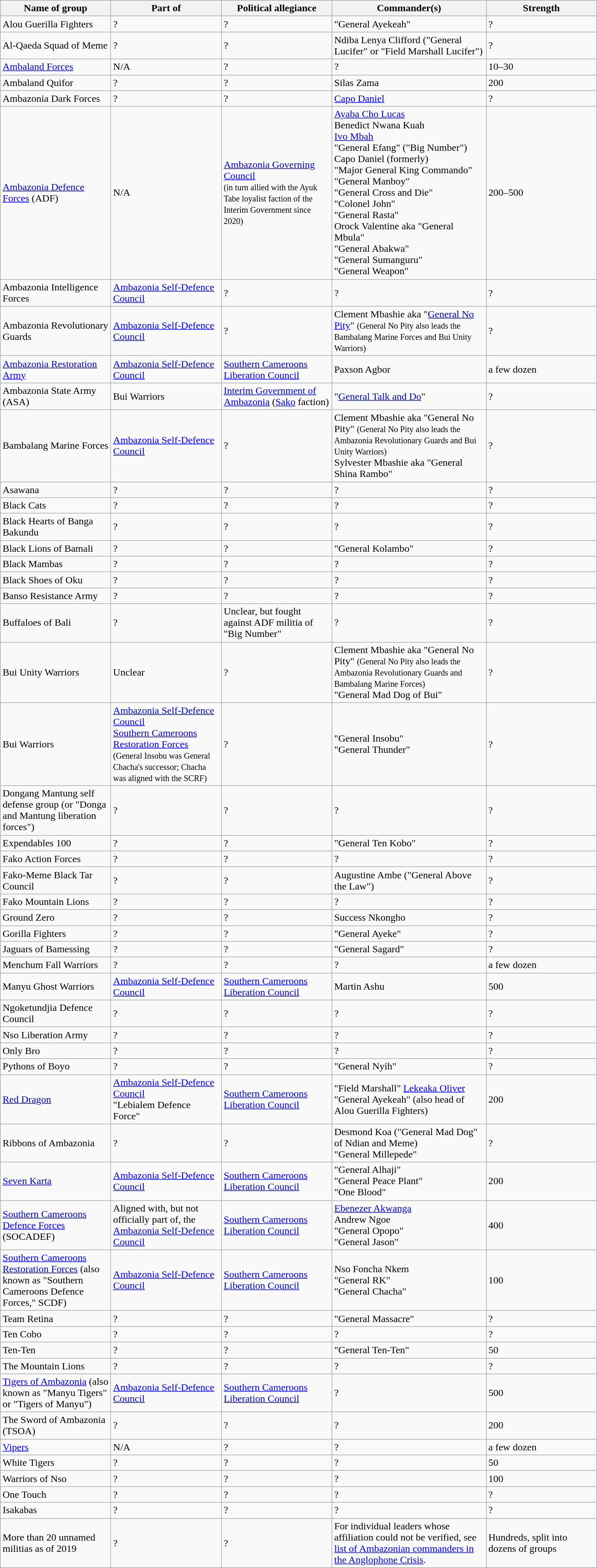<table class="wikitable sortable" style="text-align:left">
<tr>
<th width=170px>Name of group</th>
<th width=170px>Part of<br></th>
<th width=170px>Political allegiance<br></th>
<th width=240px>Commander(s)</th>
<th width=170px>Strength</th>
</tr>
<tr>
<td>Alou Guerilla Fighters</td>
<td>?</td>
<td>?</td>
<td>"General Ayekeah"</td>
<td>?</td>
</tr>
<tr>
<td>Al-Qaeda Squad of Meme</td>
<td>?</td>
<td>?</td>
<td>Ndiba Lenya Clifford ("General Lucifer" or "Field Marshall Lucifer")</td>
<td>?</td>
</tr>
<tr>
<td><a href='#'>Ambaland Forces</a></td>
<td>N/A</td>
<td>?</td>
<td>?</td>
<td>10–30 </td>
</tr>
<tr>
<td>Ambaland Quifor</td>
<td>?</td>
<td>?</td>
<td>Silas Zama</td>
<td>200 </td>
</tr>
<tr>
<td>Ambazonia Dark Forces</td>
<td>?</td>
<td>?</td>
<td><a href='#'>Capo Daniel</a></td>
<td>?</td>
</tr>
<tr>
<td><a href='#'>Ambazonia Defence Forces</a> (ADF)</td>
<td>N/A</td>
<td><a href='#'>Ambazonia Governing Council</a><br><small>(in turn allied with the Ayuk Tabe loyalist faction of the Interim Government since 2020)</small></td>
<td><a href='#'>Ayaba Cho Lucas</a><br>Benedict Nwana Kuah<br><a href='#'>Ivo Mbah</a><br>"General Efang" ("Big Number")<br>Capo Daniel (formerly)<br>"Major General King Commando"<br>"General Manboy"<br>"General Cross and Die"<br>"Colonel John"<br>"General Rasta"<br>Orock Valentine aka "General Mbula"<br>"General Abakwa"<br>"General Sumanguru"<br>"General Weapon"</td>
<td>200–500 </td>
</tr>
<tr>
<td>Ambazonia Intelligence Forces</td>
<td><a href='#'>Ambazonia Self-Defence Council</a></td>
<td>?</td>
<td>?</td>
<td>?</td>
</tr>
<tr>
<td>Ambazonia Revolutionary Guards</td>
<td><a href='#'>Ambazonia Self-Defence Council</a></td>
<td>?</td>
<td>Clement Mbashie aka "<a href='#'>General No Pity</a>" <small>(General No Pity also leads the Bambalang Marine Forces and Bui Unity Warriors)</small></td>
<td>?</td>
</tr>
<tr>
<td><a href='#'>Ambazonia Restoration Army</a></td>
<td><a href='#'>Ambazonia Self-Defence Council</a></td>
<td><a href='#'>Southern Cameroons Liberation Council</a> </td>
<td>Paxson Agbor</td>
<td>a few dozen </td>
</tr>
<tr>
<td>Ambazonia State Army (ASA)</td>
<td>Bui Warriors</td>
<td><a href='#'>Interim Government of Ambazonia</a> (<a href='#'>Sako</a> faction)</td>
<td>"<a href='#'>General Talk and Do</a>"</td>
<td>?</td>
</tr>
<tr>
<td>Bambalang Marine Forces</td>
<td><a href='#'>Ambazonia Self-Defence Council</a></td>
<td>?</td>
<td>Clement Mbashie aka "General No Pity" <small>(General No Pity also leads the Ambazonia Revolutionary Guards and Bui Unity Warriors)</small><br>Sylvester Mbashie aka "General Shina Rambo"</td>
<td>?</td>
</tr>
<tr>
<td>Asawana</td>
<td>?</td>
<td>?</td>
<td>?</td>
<td>?</td>
</tr>
<tr>
<td>Black Cats</td>
<td>?</td>
<td>?</td>
<td>?</td>
<td>?</td>
</tr>
<tr>
<td>Black Hearts of Banga Bakundu</td>
<td>?</td>
<td>?</td>
<td>?</td>
<td>?</td>
</tr>
<tr>
<td>Black Lions of Bamali</td>
<td>?</td>
<td>?</td>
<td>"General Kolambo"</td>
<td>?</td>
</tr>
<tr>
<td>Black Mambas</td>
<td>?</td>
<td>?</td>
<td>?</td>
<td>?</td>
</tr>
<tr>
<td>Black Shoes of Oku</td>
<td>?</td>
<td>?</td>
<td>?</td>
<td>?</td>
</tr>
<tr>
<td>Banso Resistance Army</td>
<td>?</td>
<td>?</td>
<td>?</td>
<td>?</td>
</tr>
<tr>
<td>Buffaloes of Bali</td>
<td>?</td>
<td>Unclear, but fought against ADF militia of "Big Number"</td>
<td>?</td>
<td>?</td>
</tr>
<tr>
<td>Bui Unity Warriors</td>
<td>Unclear</td>
<td>?</td>
<td>Clement Mbashie aka "General No Pity" <small>(General No Pity also leads the Ambazonia Revolutionary Guards and Bambalang Marine Forces)</small><br>"General Mad Dog of Bui"</td>
<td>?</td>
</tr>
<tr>
<td>Bui Warriors</td>
<td><a href='#'>Ambazonia Self-Defence Council</a><br><a href='#'>Southern Cameroons Restoration Forces</a> <small>(General Insobu was General Chacha's successor; Chacha was aligned with the SCRF)</small></td>
<td>?</td>
<td>"General Insobu"<br>"General Thunder"</td>
<td>?</td>
</tr>
<tr>
<td>Dongang Mantung self defense group (or "Donga and Mantung liberation forces")</td>
<td>?</td>
<td>?</td>
<td>?</td>
<td>?</td>
</tr>
<tr>
<td>Expendables 100</td>
<td>?</td>
<td>?</td>
<td>"General Ten Kobo"</td>
<td>?</td>
</tr>
<tr>
<td>Fako Action Forces</td>
<td>?</td>
<td>?</td>
<td>?</td>
<td>?</td>
</tr>
<tr>
<td>Fako-Meme Black Tar Council</td>
<td>?</td>
<td>?</td>
<td>Augustine Ambe ("General Above the Law")</td>
<td>?</td>
</tr>
<tr>
<td>Fako Mountain Lions</td>
<td>?</td>
<td>?</td>
<td>?</td>
<td>?</td>
</tr>
<tr>
<td>Ground Zero</td>
<td>?</td>
<td>?</td>
<td>Success Nkongho</td>
<td>?</td>
</tr>
<tr>
<td>Gorilla Fighters</td>
<td>?</td>
<td>?</td>
<td>"General Ayeke"</td>
<td>?</td>
</tr>
<tr>
<td>Jaguars of Bamessing</td>
<td>?</td>
<td>?</td>
<td>"General Sagard"</td>
<td>?</td>
</tr>
<tr>
<td>Menchum Fall Warriors</td>
<td>?</td>
<td>?</td>
<td>?</td>
<td>a few dozen </td>
</tr>
<tr>
<td>Manyu Ghost Warriors</td>
<td><a href='#'>Ambazonia Self-Defence Council</a></td>
<td><a href='#'>Southern Cameroons Liberation Council</a> </td>
<td>Martin Ashu</td>
<td>500 </td>
</tr>
<tr>
<td>Ngoketundjia Defence Council</td>
<td>?</td>
<td>?</td>
<td>?</td>
<td>?</td>
</tr>
<tr>
<td>Nso Liberation Army</td>
<td>?</td>
<td>?</td>
<td>?</td>
<td>?</td>
</tr>
<tr>
<td>Only Bro</td>
<td>?</td>
<td>?</td>
<td>?</td>
<td>?</td>
</tr>
<tr>
<td>Pythons of Boyo</td>
<td>?</td>
<td>?</td>
<td>"General Nyih"</td>
<td>?</td>
</tr>
<tr>
<td><a href='#'>Red Dragon</a></td>
<td><a href='#'>Ambazonia Self-Defence Council</a><br>"Lebialem Defence Force"</td>
<td><a href='#'>Southern Cameroons Liberation Council</a> </td>
<td>"Field Marshall" <a href='#'>Lekeaka Oliver</a><br>"General Ayekeah" (also head of Alou Guerilla Fighters)</td>
<td>200 </td>
</tr>
<tr>
<td>Ribbons of Ambazonia</td>
<td>?</td>
<td>?</td>
<td>Desmond Koa ("General Mad Dog" of Ndian and Meme)<br>"General Millepede"</td>
<td>?</td>
</tr>
<tr>
<td><a href='#'>Seven Karta</a></td>
<td><a href='#'>Ambazonia Self-Defence Council</a></td>
<td><a href='#'>Southern Cameroons Liberation Council</a> </td>
<td>"General Alhaji"<br>"General Peace Plant"<br>"One Blood"</td>
<td>200 </td>
</tr>
<tr>
<td><a href='#'>Southern Cameroons Defence Forces</a> (SOCADEF)</td>
<td>Aligned with, but not officially part of, the <a href='#'>Ambazonia Self-Defence Council</a></td>
<td><a href='#'>Southern Cameroons Liberation Council</a> </td>
<td><a href='#'>Ebenezer Akwanga</a><br>Andrew Ngoe<br>"General Opopo"<br>"General Jason"</td>
<td>400 </td>
</tr>
<tr>
<td><a href='#'>Southern Cameroons Restoration Forces</a> (also known as "Southern Cameroons Defence Forces," SCDF)</td>
<td><a href='#'>Ambazonia Self-Defence Council</a></td>
<td><a href='#'>Southern Cameroons Liberation Council</a> </td>
<td>Nso Foncha Nkem<br>"General RK"<br>"General Chacha"</td>
<td>100 </td>
</tr>
<tr>
<td>Team Retina</td>
<td>?</td>
<td>?</td>
<td>"General Massacre"</td>
<td>?</td>
</tr>
<tr>
<td>Ten Cobo</td>
<td>?</td>
<td>?</td>
<td>?</td>
<td>?</td>
</tr>
<tr>
<td>Ten-Ten</td>
<td>?</td>
<td>?</td>
<td>"General Ten-Ten"</td>
<td>50 </td>
</tr>
<tr>
<td>The Mountain Lions</td>
<td>?</td>
<td>?</td>
<td>?</td>
<td>?</td>
</tr>
<tr>
<td><a href='#'>Tigers of Ambazonia</a> (also known as "Manyu Tigers" or "Tigers of Manyu")</td>
<td><a href='#'>Ambazonia Self-Defence Council</a></td>
<td><a href='#'>Southern Cameroons Liberation Council</a> </td>
<td>?</td>
<td> 500 </td>
</tr>
<tr>
<td>The Sword of Ambazonia (TSOA)</td>
<td>?</td>
<td>?</td>
<td>?</td>
<td>200 </td>
</tr>
<tr>
<td><a href='#'>Vipers</a></td>
<td>N/A</td>
<td>?</td>
<td>?</td>
<td>a few dozen </td>
</tr>
<tr>
<td>White Tigers</td>
<td>?</td>
<td>?</td>
<td>?</td>
<td>50 </td>
</tr>
<tr>
<td>Warriors of Nso</td>
<td>?</td>
<td>?</td>
<td>?</td>
<td>100 </td>
</tr>
<tr>
<td>One Touch</td>
<td>?</td>
<td>?</td>
<td>?</td>
<td>?</td>
</tr>
<tr>
<td>Isakabas</td>
<td>?</td>
<td>?</td>
<td>?</td>
<td>?</td>
</tr>
<tr>
<td>More than 20 unnamed militias as of 2019</td>
<td>?</td>
<td>?</td>
<td>For individual leaders whose affiliation could not be verified, see <a href='#'>list of Ambazonian commanders in the Anglophone Crisis</a>.</td>
<td>Hundreds, split into dozens of groups </td>
</tr>
</table>
